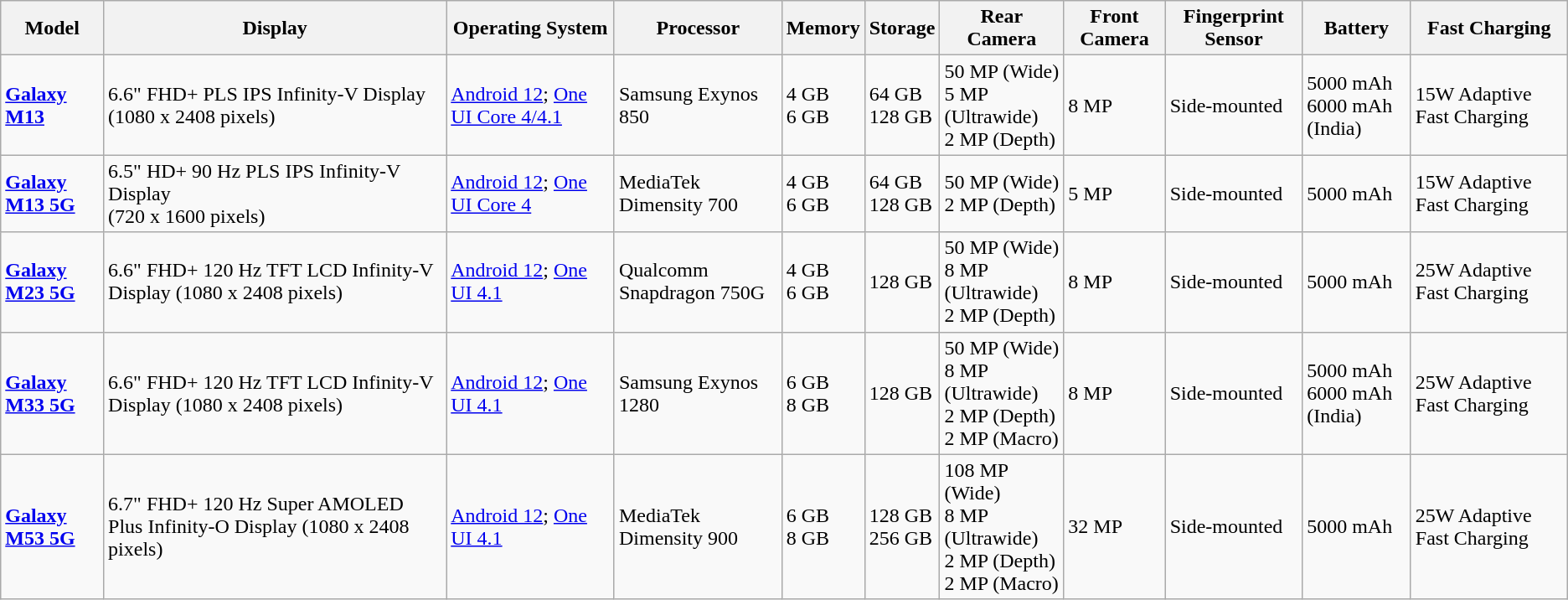<table class="wikitable">
<tr>
<th>Model</th>
<th>Display</th>
<th>Operating System</th>
<th>Processor</th>
<th>Memory</th>
<th>Storage</th>
<th>Rear Camera</th>
<th>Front Camera</th>
<th>Fingerprint Sensor</th>
<th>Battery</th>
<th>Fast Charging</th>
</tr>
<tr>
<td><strong><a href='#'>Galaxy M13</a></strong></td>
<td>6.6" FHD+ PLS IPS Infinity-V Display<br>(1080 x 2408 pixels)</td>
<td><a href='#'>Android 12</a>; <a href='#'>One UI Core 4/4.1</a></td>
<td>Samsung Exynos 850</td>
<td>4 GB<br>6 GB</td>
<td>64 GB<br>128 GB</td>
<td>50 MP (Wide)<br>5 MP (Ultrawide)<br>
2 MP (Depth)</td>
<td>8 MP</td>
<td>Side-mounted</td>
<td>5000 mAh<br>6000 mAh (India)</td>
<td>15W Adaptive Fast Charging</td>
</tr>
<tr>
<td><strong><a href='#'>Galaxy M13 5G</a></strong></td>
<td>6.5" HD+ 90 Hz PLS IPS Infinity-V Display<br>(720 x 1600 pixels)</td>
<td><a href='#'>Android 12</a>; <a href='#'>One UI Core 4</a></td>
<td>MediaTek Dimensity 700</td>
<td>4 GB<br>6 GB</td>
<td>64 GB<br>128 GB</td>
<td>50 MP (Wide)<br>2 MP (Depth)</td>
<td>5 MP</td>
<td>Side-mounted</td>
<td>5000 mAh</td>
<td>15W Adaptive Fast Charging</td>
</tr>
<tr>
<td><strong><a href='#'>Galaxy M23 5G</a></strong></td>
<td>6.6" FHD+ 120 Hz TFT LCD Infinity-V Display (1080 x 2408 pixels)</td>
<td><a href='#'>Android 12</a>; <a href='#'>One UI 4.1</a></td>
<td>Qualcomm Snapdragon 750G</td>
<td>4 GB<br>6 GB</td>
<td>128 GB</td>
<td>50 MP (Wide)<br>8 MP (Ultrawide)<br>
2 MP (Depth)</td>
<td>8 MP</td>
<td>Side-mounted</td>
<td>5000 mAh</td>
<td>25W Adaptive Fast Charging</td>
</tr>
<tr>
<td><strong><a href='#'>Galaxy M33 5G</a></strong></td>
<td>6.6" FHD+ 120 Hz TFT LCD Infinity-V Display (1080 x 2408 pixels)</td>
<td><a href='#'>Android 12</a>; <a href='#'>One UI 4.1</a></td>
<td>Samsung Exynos 1280</td>
<td>6 GB<br>8 GB</td>
<td>128 GB</td>
<td>50 MP (Wide)<br>8 MP (Ultrawide)<br>
2 MP (Depth)<br>
2 MP (Macro)</td>
<td>8 MP</td>
<td>Side-mounted</td>
<td>5000 mAh<br>6000 mAh (India)</td>
<td>25W Adaptive Fast Charging</td>
</tr>
<tr>
<td><strong><a href='#'>Galaxy M53 5G</a></strong></td>
<td>6.7" FHD+ 120 Hz Super AMOLED Plus Infinity-O Display (1080 x 2408 pixels)</td>
<td><a href='#'>Android 12</a>; <a href='#'>One UI 4.1</a></td>
<td>MediaTek Dimensity 900</td>
<td>6 GB<br>8 GB</td>
<td>128 GB<br>256 GB</td>
<td>108 MP (Wide)<br>8 MP (Ultrawide)<br>
2 MP (Depth)<br>
2 MP (Macro)</td>
<td>32 MP</td>
<td>Side-mounted</td>
<td>5000 mAh</td>
<td>25W Adaptive Fast Charging</td>
</tr>
</table>
